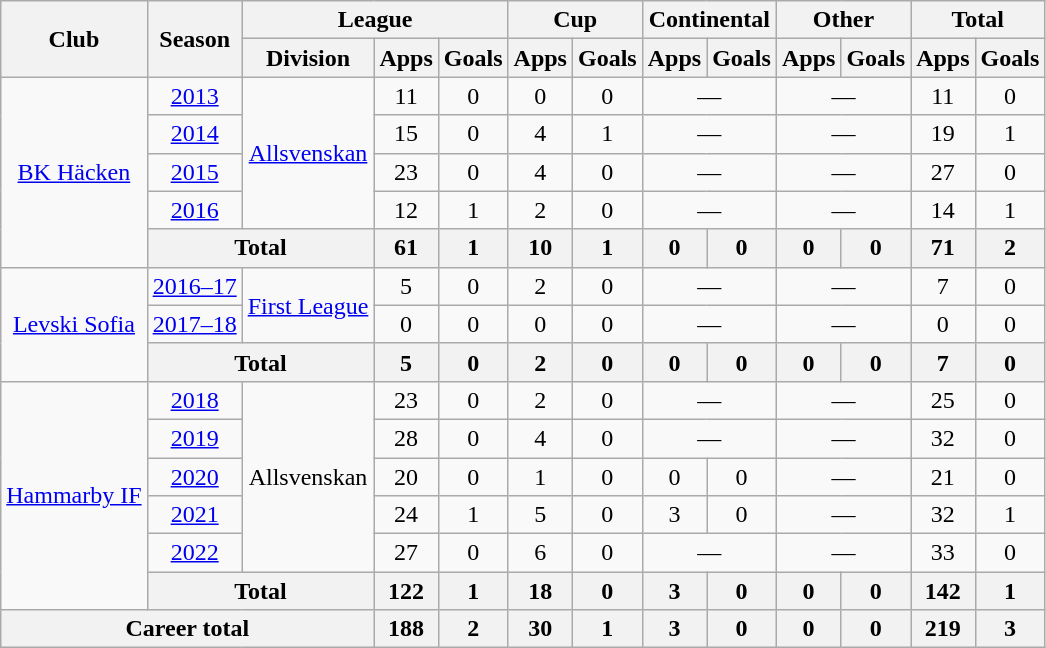<table class="wikitable" style="text-align:center">
<tr>
<th rowspan="2">Club</th>
<th rowspan="2">Season</th>
<th colspan="3">League</th>
<th colspan="2">Cup</th>
<th colspan="2">Continental</th>
<th colspan="2">Other</th>
<th colspan="2">Total</th>
</tr>
<tr>
<th>Division</th>
<th>Apps</th>
<th>Goals</th>
<th>Apps</th>
<th>Goals</th>
<th>Apps</th>
<th>Goals</th>
<th>Apps</th>
<th>Goals</th>
<th>Apps</th>
<th>Goals</th>
</tr>
<tr>
<td rowspan="5"><a href='#'>BK Häcken</a></td>
<td><a href='#'>2013</a></td>
<td rowspan="4"><a href='#'>Allsvenskan</a></td>
<td>11</td>
<td>0</td>
<td>0</td>
<td>0</td>
<td colspan="2">—</td>
<td colspan="2">—</td>
<td>11</td>
<td>0</td>
</tr>
<tr>
<td><a href='#'>2014</a></td>
<td>15</td>
<td>0</td>
<td>4</td>
<td>1</td>
<td colspan="2">—</td>
<td colspan="2">—</td>
<td>19</td>
<td>1</td>
</tr>
<tr>
<td><a href='#'>2015</a></td>
<td>23</td>
<td>0</td>
<td>4</td>
<td>0</td>
<td colspan="2">—</td>
<td colspan="2">—</td>
<td>27</td>
<td>0</td>
</tr>
<tr>
<td><a href='#'>2016</a></td>
<td>12</td>
<td>1</td>
<td>2</td>
<td>0</td>
<td colspan="2">—</td>
<td colspan="2">—</td>
<td>14</td>
<td>1</td>
</tr>
<tr>
<th colspan="2">Total</th>
<th>61</th>
<th>1</th>
<th>10</th>
<th>1</th>
<th>0</th>
<th>0</th>
<th>0</th>
<th>0</th>
<th>71</th>
<th>2</th>
</tr>
<tr>
<td rowspan="3"><a href='#'>Levski Sofia</a></td>
<td><a href='#'>2016–17</a></td>
<td rowspan="2"><a href='#'>First League</a></td>
<td>5</td>
<td>0</td>
<td>2</td>
<td>0</td>
<td colspan="2">—</td>
<td colspan="2">—</td>
<td>7</td>
<td>0</td>
</tr>
<tr>
<td><a href='#'>2017–18</a></td>
<td>0</td>
<td>0</td>
<td>0</td>
<td>0</td>
<td colspan="2">—</td>
<td colspan="2">—</td>
<td>0</td>
<td>0</td>
</tr>
<tr>
<th colspan="2">Total</th>
<th>5</th>
<th>0</th>
<th>2</th>
<th>0</th>
<th>0</th>
<th>0</th>
<th>0</th>
<th>0</th>
<th>7</th>
<th>0</th>
</tr>
<tr>
<td rowspan="6"><a href='#'>Hammarby IF</a></td>
<td><a href='#'>2018</a></td>
<td rowspan="5">Allsvenskan</td>
<td>23</td>
<td>0</td>
<td>2</td>
<td>0</td>
<td colspan="2">—</td>
<td colspan="2">—</td>
<td>25</td>
<td>0</td>
</tr>
<tr>
<td><a href='#'>2019</a></td>
<td>28</td>
<td>0</td>
<td>4</td>
<td>0</td>
<td colspan="2">—</td>
<td colspan="2">—</td>
<td>32</td>
<td>0</td>
</tr>
<tr>
<td><a href='#'>2020</a></td>
<td>20</td>
<td>0</td>
<td>1</td>
<td>0</td>
<td>0</td>
<td>0</td>
<td colspan="2">—</td>
<td>21</td>
<td>0</td>
</tr>
<tr>
<td><a href='#'>2021</a></td>
<td>24</td>
<td>1</td>
<td>5</td>
<td>0</td>
<td>3</td>
<td>0</td>
<td colspan="2">—</td>
<td>32</td>
<td>1</td>
</tr>
<tr>
<td><a href='#'>2022</a></td>
<td>27</td>
<td>0</td>
<td>6</td>
<td>0</td>
<td colspan="2">—</td>
<td colspan="2">—</td>
<td>33</td>
<td>0</td>
</tr>
<tr>
<th colspan="2">Total</th>
<th>122</th>
<th>1</th>
<th>18</th>
<th>0</th>
<th>3</th>
<th>0</th>
<th>0</th>
<th>0</th>
<th>142</th>
<th>1</th>
</tr>
<tr>
<th colspan="3">Career total</th>
<th>188</th>
<th>2</th>
<th>30</th>
<th>1</th>
<th>3</th>
<th>0</th>
<th>0</th>
<th>0</th>
<th>219</th>
<th>3</th>
</tr>
</table>
